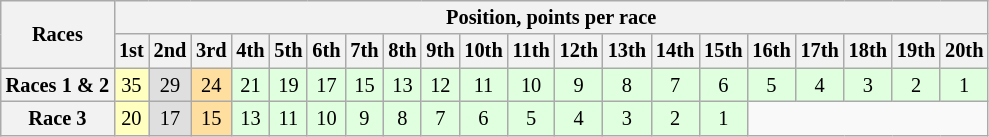<table class="wikitable" style="font-size:85%; text-align:center">
<tr>
<th rowspan="2">Races</th>
<th colspan="20">Position, points per race</th>
</tr>
<tr>
<th>1st</th>
<th>2nd</th>
<th>3rd</th>
<th>4th</th>
<th>5th</th>
<th>6th</th>
<th>7th</th>
<th>8th</th>
<th>9th</th>
<th>10th</th>
<th>11th</th>
<th>12th</th>
<th>13th</th>
<th>14th</th>
<th>15th</th>
<th>16th</th>
<th>17th</th>
<th>18th</th>
<th>19th</th>
<th>20th</th>
</tr>
<tr>
<th>Races 1 & 2</th>
<td bgcolor="#ffffbf">35</td>
<td bgcolor="#dfdfdf">29</td>
<td bgcolor="#ffdf9f">24</td>
<td bgcolor="#dfffdf">21</td>
<td bgcolor="#dfffdf">19</td>
<td bgcolor="#dfffdf">17</td>
<td bgcolor="#dfffdf">15</td>
<td bgcolor="#dfffdf">13</td>
<td bgcolor="#dfffdf">12</td>
<td bgcolor="#dfffdf">11</td>
<td bgcolor="#dfffdf">10</td>
<td bgcolor="#dfffdf">9</td>
<td bgcolor="#dfffdf">8</td>
<td bgcolor="#dfffdf">7</td>
<td bgcolor="#dfffdf">6</td>
<td bgcolor="#dfffdf">5</td>
<td bgcolor="#dfffdf">4</td>
<td bgcolor="#dfffdf">3</td>
<td bgcolor="#dfffdf">2</td>
<td bgcolor="#dfffdf">1</td>
</tr>
<tr>
<th>Race 3</th>
<td bgcolor="#ffffbf">20</td>
<td bgcolor="#dfdfdf">17</td>
<td bgcolor="#ffdf9f">15</td>
<td bgcolor="#dfffdf">13</td>
<td bgcolor="#dfffdf">11</td>
<td bgcolor="#dfffdf">10</td>
<td bgcolor="#dfffdf">9</td>
<td bgcolor="#dfffdf">8</td>
<td bgcolor="#dfffdf">7</td>
<td bgcolor="#dfffdf">6</td>
<td bgcolor="#dfffdf">5</td>
<td bgcolor="#dfffdf">4</td>
<td bgcolor="#dfffdf">3</td>
<td bgcolor="#dfffdf">2</td>
<td bgcolor="#dfffdf">1</td>
</tr>
</table>
